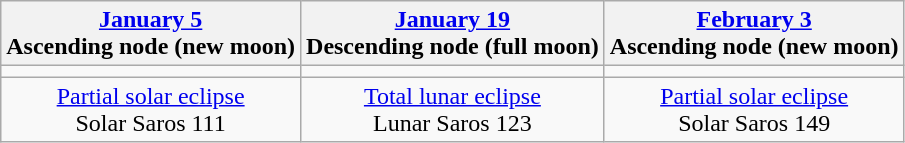<table class="wikitable">
<tr>
<th><a href='#'>January 5</a><br>Ascending node (new moon)</th>
<th><a href='#'>January 19</a><br>Descending node (full moon)</th>
<th><a href='#'>February 3</a><br>Ascending node (new moon)</th>
</tr>
<tr>
<td></td>
<td></td>
<td></td>
</tr>
<tr align=center>
<td><a href='#'>Partial solar eclipse</a><br>Solar Saros 111</td>
<td><a href='#'>Total lunar eclipse</a><br>Lunar Saros 123</td>
<td><a href='#'>Partial solar eclipse</a><br>Solar Saros 149</td>
</tr>
</table>
